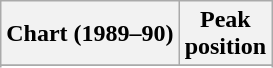<table class="wikitable sortable plainrowheaders" style="text-align:center">
<tr>
<th>Chart (1989–90)</th>
<th>Peak<br>position</th>
</tr>
<tr>
</tr>
<tr>
</tr>
<tr>
</tr>
<tr>
</tr>
<tr>
</tr>
<tr>
</tr>
<tr>
</tr>
<tr>
</tr>
</table>
